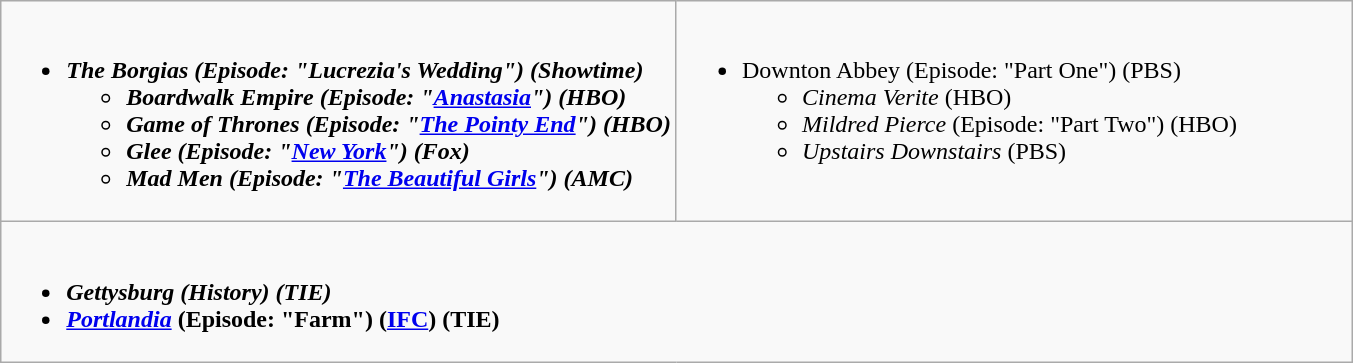<table class="wikitable">
<tr>
<td style="vertical-align:top;" width="50%"><br><ul><li><strong><em>The Borgias<em> (Episode: "Lucrezia's Wedding") (Showtime)<strong><ul><li></em>Boardwalk Empire<em> (Episode: "<a href='#'>Anastasia</a>") (HBO)</li><li></em>Game of Thrones<em> (Episode: "<a href='#'>The Pointy End</a>") (HBO)</li><li></em>Glee<em> (Episode: "<a href='#'>New York</a>") (Fox)</li><li></em>Mad Men<em> (Episode: "<a href='#'>The Beautiful Girls</a>") (AMC)</li></ul></li></ul></td>
<td style="vertical-align:top;" width="50%"><br><ul><li></em></strong>Downton Abbey</em> (Episode: "Part One") (PBS)</strong><ul><li><em>Cinema Verite</em> (HBO)</li><li><em>Mildred Pierce</em> (Episode: "Part Two") (HBO)</li><li><em>Upstairs Downstairs</em> (PBS)</li></ul></li></ul></td>
</tr>
<tr>
<td style="vertical-align:top;" width="50%" colspan="2"><br><ul><li><strong><em>Gettysburg<em> (History) (TIE)<strong></li><li></em></strong><a href='#'>Portlandia</a></em> (Episode: "Farm") (<a href='#'>IFC</a>) (TIE)</strong></li></ul></td>
</tr>
</table>
